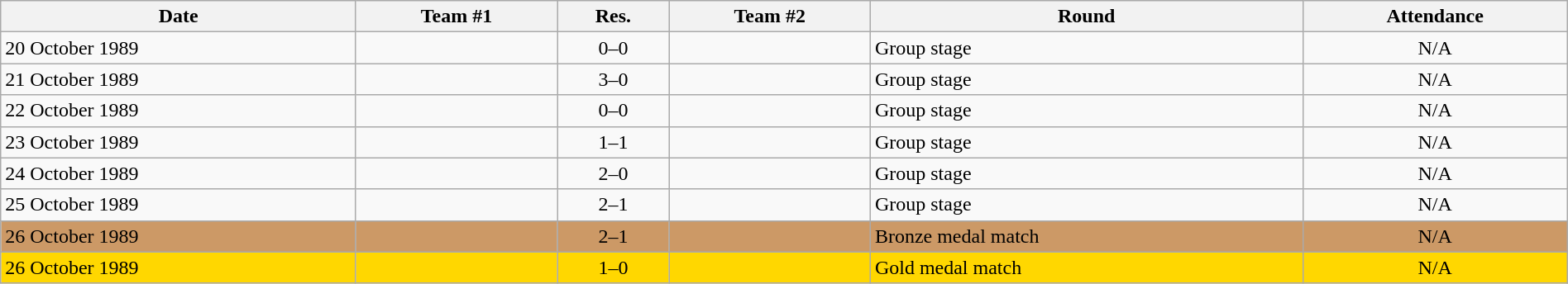<table class="wikitable" style="text-align:left; width:100%;">
<tr>
<th>Date</th>
<th>Team #1</th>
<th>Res.</th>
<th>Team #2</th>
<th>Round</th>
<th>Attendance</th>
</tr>
<tr>
<td>20 October 1989</td>
<td></td>
<td style="text-align:center;">0–0</td>
<td></td>
<td>Group stage</td>
<td style="text-align:center;">N/A</td>
</tr>
<tr>
<td>21 October 1989</td>
<td></td>
<td style="text-align:center;">3–0</td>
<td></td>
<td>Group stage</td>
<td style="text-align:center;">N/A</td>
</tr>
<tr>
<td>22 October 1989</td>
<td></td>
<td style="text-align:center;">0–0</td>
<td></td>
<td>Group stage</td>
<td style="text-align:center;">N/A</td>
</tr>
<tr>
<td>23 October 1989</td>
<td></td>
<td style="text-align:center;">1–1</td>
<td></td>
<td>Group stage</td>
<td style="text-align:center;">N/A</td>
</tr>
<tr>
<td>24 October 1989</td>
<td></td>
<td style="text-align:center;">2–0</td>
<td></td>
<td>Group stage</td>
<td style="text-align:center;">N/A</td>
</tr>
<tr>
<td>25 October 1989</td>
<td></td>
<td style="text-align:center;">2–1</td>
<td></td>
<td>Group stage</td>
<td style="text-align:center;">N/A</td>
</tr>
<tr style="background:#c96;">
<td>26 October 1989</td>
<td></td>
<td style="text-align:center;">2–1</td>
<td></td>
<td>Bronze medal match</td>
<td style="text-align:center;">N/A</td>
</tr>
<tr bgcolor="gold">
<td>26 October 1989</td>
<td></td>
<td style="text-align:center;">1–0</td>
<td></td>
<td>Gold medal match</td>
<td style="text-align:center;">N/A</td>
</tr>
</table>
